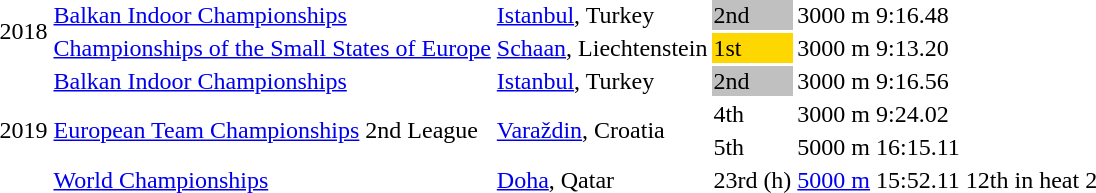<table>
<tr>
<td rowspan=2>2018</td>
<td><a href='#'>Balkan Indoor Championships</a></td>
<td><a href='#'>Istanbul</a>, Turkey</td>
<td bgcolor=silver>2nd</td>
<td>3000 m</td>
<td>9:16.48</td>
<td></td>
</tr>
<tr>
<td><a href='#'>Championships of the Small States of Europe</a></td>
<td><a href='#'>Schaan</a>, Liechtenstein</td>
<td bgcolor=gold>1st</td>
<td>3000 m</td>
<td>9:13.20</td>
<td></td>
</tr>
<tr>
<td rowspan=4>2019</td>
<td><a href='#'>Balkan Indoor Championships</a></td>
<td><a href='#'>Istanbul</a>, Turkey</td>
<td bgcolor=silver>2nd</td>
<td>3000 m</td>
<td>9:16.56</td>
<td></td>
</tr>
<tr>
<td rowspan=2><a href='#'>European Team Championships</a> 2nd League</td>
<td rowspan=2><a href='#'>Varaždin</a>, Croatia</td>
<td>4th</td>
<td>3000 m</td>
<td>9:24.02</td>
<td></td>
</tr>
<tr>
<td>5th</td>
<td>5000 m</td>
<td>16:15.11</td>
<td></td>
</tr>
<tr>
<td><a href='#'>World Championships</a></td>
<td><a href='#'>Doha</a>, Qatar</td>
<td>23rd (h)</td>
<td><a href='#'>5000 m</a></td>
<td>15:52.11</td>
<td>12th in heat 2</td>
</tr>
</table>
